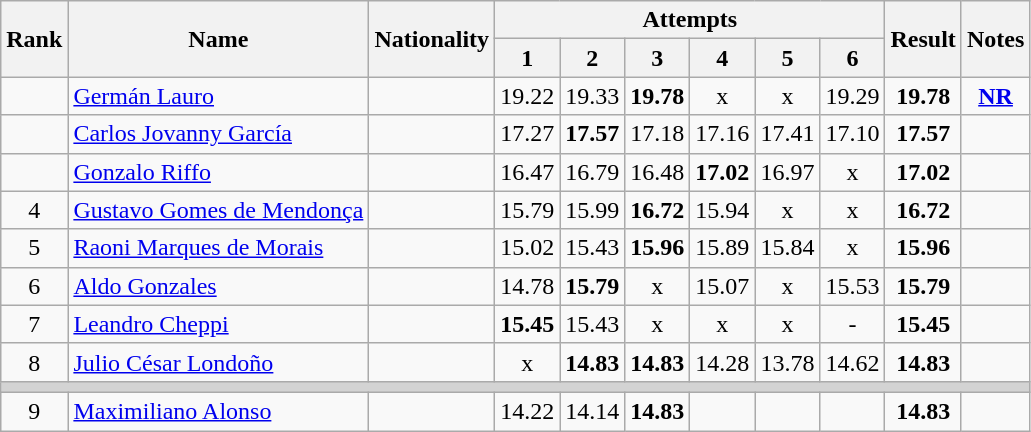<table class="wikitable sortable" style="text-align:center">
<tr>
<th rowspan=2>Rank</th>
<th rowspan=2>Name</th>
<th rowspan=2>Nationality</th>
<th colspan=6>Attempts</th>
<th rowspan=2>Result</th>
<th rowspan=2>Notes</th>
</tr>
<tr>
<th>1</th>
<th>2</th>
<th>3</th>
<th>4</th>
<th>5</th>
<th>6</th>
</tr>
<tr>
<td align=center></td>
<td align=left><a href='#'>Germán Lauro</a></td>
<td align=left></td>
<td>19.22</td>
<td>19.33</td>
<td><strong>19.78</strong></td>
<td>x</td>
<td>x</td>
<td>19.29</td>
<td><strong>19.78</strong></td>
<td><strong><a href='#'>NR</a></strong></td>
</tr>
<tr>
<td align=center></td>
<td align=left><a href='#'>Carlos Jovanny García</a></td>
<td align=left></td>
<td>17.27</td>
<td><strong>17.57</strong></td>
<td>17.18</td>
<td>17.16</td>
<td>17.41</td>
<td>17.10</td>
<td><strong>17.57</strong></td>
<td></td>
</tr>
<tr>
<td align=center></td>
<td align=left><a href='#'>Gonzalo Riffo</a></td>
<td align=left></td>
<td>16.47</td>
<td>16.79</td>
<td>16.48</td>
<td><strong>17.02</strong></td>
<td>16.97</td>
<td>x</td>
<td><strong>17.02</strong></td>
<td></td>
</tr>
<tr>
<td align=center>4</td>
<td align=left><a href='#'>Gustavo Gomes de Mendonça</a></td>
<td align=left></td>
<td>15.79</td>
<td>15.99</td>
<td><strong>16.72</strong></td>
<td>15.94</td>
<td>x</td>
<td>x</td>
<td><strong>16.72</strong></td>
<td></td>
</tr>
<tr>
<td align=center>5</td>
<td align=left><a href='#'>Raoni Marques de Morais</a></td>
<td align=left></td>
<td>15.02</td>
<td>15.43</td>
<td><strong>15.96</strong></td>
<td>15.89</td>
<td>15.84</td>
<td>x</td>
<td><strong>15.96</strong></td>
<td></td>
</tr>
<tr>
<td align=center>6</td>
<td align=left><a href='#'>Aldo Gonzales</a></td>
<td align=left></td>
<td>14.78</td>
<td><strong>15.79</strong></td>
<td>x</td>
<td>15.07</td>
<td>x</td>
<td>15.53</td>
<td><strong>15.79</strong></td>
<td></td>
</tr>
<tr>
<td align=center>7</td>
<td align=left><a href='#'>Leandro Cheppi</a></td>
<td align=left></td>
<td><strong>15.45</strong></td>
<td>15.43</td>
<td>x</td>
<td>x</td>
<td>x</td>
<td>-</td>
<td><strong>15.45</strong></td>
<td></td>
</tr>
<tr>
<td align=center>8</td>
<td align=left><a href='#'>Julio César Londoño</a></td>
<td align=left></td>
<td>x</td>
<td><strong>14.83</strong></td>
<td><strong>14.83</strong></td>
<td>14.28</td>
<td>13.78</td>
<td>14.62</td>
<td><strong>14.83</strong></td>
<td></td>
</tr>
<tr>
<td colspan=11 bgcolor=lightgray></td>
</tr>
<tr>
<td align=center>9</td>
<td align=left><a href='#'>Maximiliano Alonso</a></td>
<td align=left></td>
<td>14.22</td>
<td>14.14</td>
<td><strong>14.83</strong></td>
<td></td>
<td></td>
<td></td>
<td><strong>14.83</strong></td>
<td></td>
</tr>
</table>
